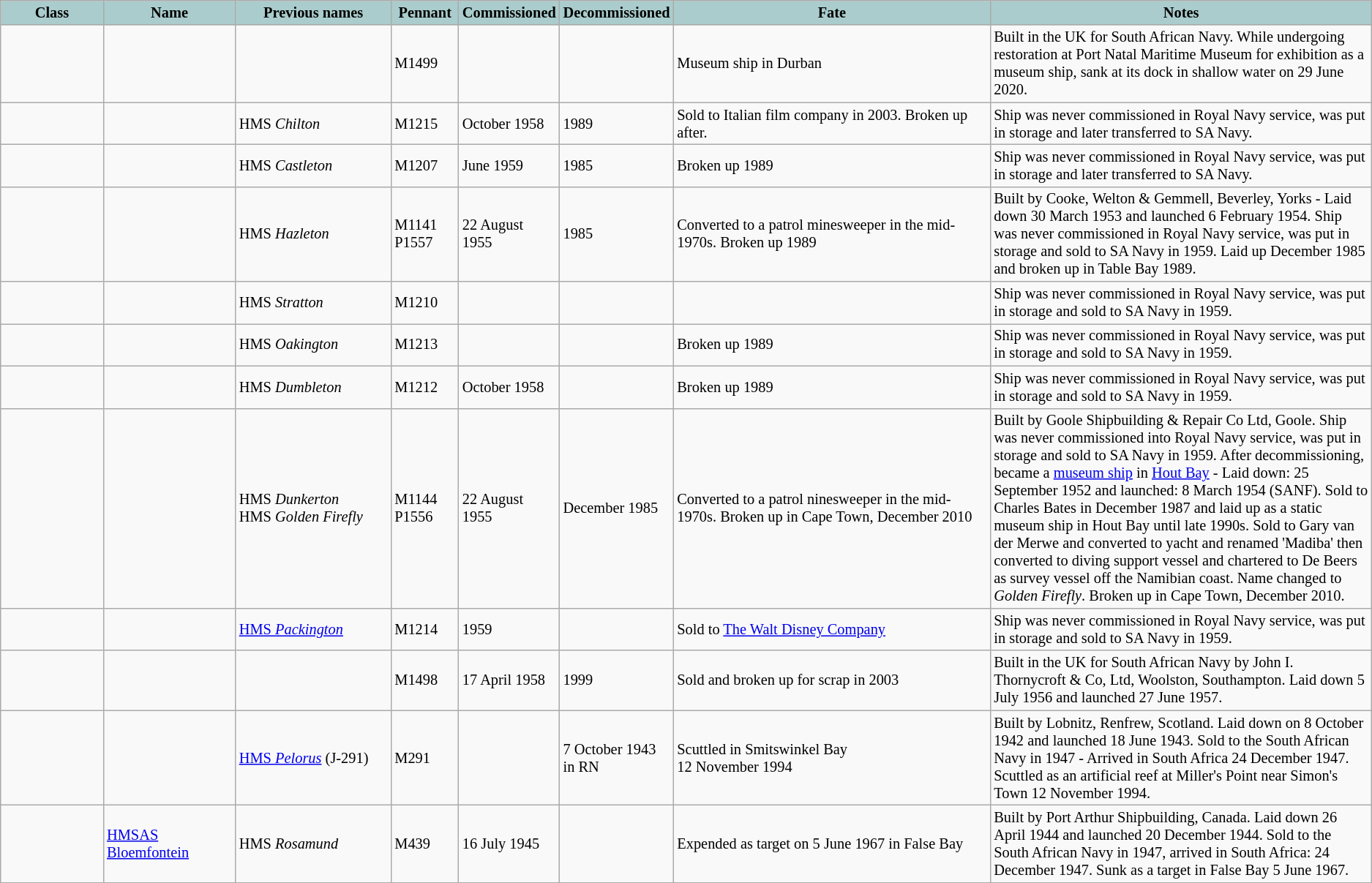<table class="wikitable sortable" style="font-style: normal; font-size: 85%">
<tr>
<th style="width:8%; background-color:#aacccc">Class</th>
<th style="width:10%; background-color:#aacccc">Name</th>
<th class=unsortable style="width:12%; background-color:#aacccc">Previous names</th>
<th style="width:5%; background-color:#aacccc">Pennant</th>
<th style="width:5%; background-color:#aacccc">Commissioned</th>
<th style="width:5%; background-color:#aacccc">Decommissioned</th>
<th class=unsortable style="width:25%; background-color:#aacccc">Fate</th>
<th class=unsortable style="width:30%; background-color:#aacccc">Notes</th>
</tr>
<tr>
<td></td>
<td></td>
<td></td>
<td>M1499</td>
<td></td>
<td></td>
<td>Museum ship in Durban</td>
<td>Built in the UK for South African Navy. While undergoing restoration at Port Natal Maritime Museum for exhibition as a museum ship, sank at its dock in shallow water on 29 June 2020.</td>
</tr>
<tr>
<td></td>
<td></td>
<td>HMS <em>Chilton</em></td>
<td>M1215</td>
<td>October 1958</td>
<td>1989</td>
<td>Sold to Italian film company in 2003. Broken up after.</td>
<td>Ship was never commissioned in Royal Navy service, was put in storage and later transferred to SA Navy.</td>
</tr>
<tr>
<td></td>
<td></td>
<td>HMS <em>Castleton</em></td>
<td>M1207</td>
<td>June 1959</td>
<td>1985</td>
<td>Broken up 1989</td>
<td>Ship was never commissioned in Royal Navy service, was put in storage and later transferred to SA Navy.</td>
</tr>
<tr>
<td></td>
<td></td>
<td>HMS <em>Hazleton</em></td>
<td>M1141<br>P1557</td>
<td>22 August 1955</td>
<td>1985</td>
<td>Converted to a patrol minesweeper in the mid-1970s. Broken up 1989</td>
<td>Built by Cooke, Welton & Gemmell, Beverley, Yorks - Laid down 30 March 1953 and launched 6 February 1954. Ship was never commissioned in Royal Navy service, was put in storage and sold to SA Navy in 1959. Laid up December 1985 and broken up in Table Bay 1989.</td>
</tr>
<tr>
<td></td>
<td></td>
<td>HMS <em>Stratton</em></td>
<td>M1210</td>
<td></td>
<td></td>
<td></td>
<td>Ship was never commissioned in Royal Navy service, was put in storage and sold to SA Navy in 1959.</td>
</tr>
<tr>
<td></td>
<td></td>
<td>HMS <em>Oakington</em></td>
<td>M1213</td>
<td></td>
<td></td>
<td>Broken up 1989</td>
<td>Ship was never commissioned in Royal Navy service, was put in storage and sold to SA Navy in 1959.</td>
</tr>
<tr>
<td></td>
<td></td>
<td>HMS <em>Dumbleton</em></td>
<td>M1212</td>
<td>October 1958</td>
<td></td>
<td>Broken up 1989</td>
<td>Ship was never commissioned in Royal Navy service, was put in storage and sold to SA Navy in 1959.</td>
</tr>
<tr>
<td></td>
<td></td>
<td>HMS <em>Dunkerton</em><br>HMS <em>Golden Firefly</em></td>
<td>M1144<br>P1556</td>
<td>22 August 1955</td>
<td>December 1985</td>
<td>Converted to a patrol ninesweeper in the mid-1970s.  Broken up in Cape Town, December 2010</td>
<td>Built by Goole Shipbuilding & Repair Co Ltd, Goole.  Ship was never commissioned into Royal Navy service, was put in storage and sold to SA Navy in 1959. After decommissioning, became a <a href='#'>museum ship</a> in <a href='#'>Hout Bay</a> - Laid down: 25 September 1952 and launched: 8 March 1954 (SANF). Sold to Charles Bates in December 1987 and laid up as a static museum ship in Hout Bay until late 1990s. Sold to Gary van der Merwe and converted to yacht and renamed 'Madiba' then converted to diving support vessel and chartered to De Beers as survey vessel off the Namibian coast. Name changed to <em>Golden Firefly</em>. Broken up in Cape Town, December 2010.</td>
</tr>
<tr>
<td></td>
<td></td>
<td><a href='#'>HMS <em>Packington</em></a></td>
<td>M1214</td>
<td>1959</td>
<td></td>
<td>Sold to <a href='#'>The Walt Disney Company</a></td>
<td>Ship was never commissioned in Royal Navy service, was put in storage and sold to SA Navy in 1959.</td>
</tr>
<tr>
<td></td>
<td></td>
<td></td>
<td>M1498</td>
<td>17 April 1958</td>
<td>1999</td>
<td>Sold and broken up for scrap in 2003</td>
<td>Built in the UK for South African Navy by John I. Thornycroft & Co, Ltd, Woolston, Southampton. Laid down 5 July 1956 and launched 27 June 1957.</td>
</tr>
<tr>
<td></td>
<td></td>
<td><a href='#'>HMS <em>Pelorus</em></a> (J-291)</td>
<td>M291</td>
<td></td>
<td>7 October 1943 in RN</td>
<td>Scuttled in Smitswinkel Bay<br> 12 November 1994</td>
<td>Built by Lobnitz, Renfrew, Scotland.  Laid down on 8 October 1942 and launched 18 June 1943. Sold to the South African Navy in 1947 - Arrived in South Africa 24 December 1947. Scuttled as an artificial reef at Miller's Point near Simon's Town 12 November 1994.</td>
</tr>
<tr>
<td></td>
<td><a href='#'>HMSAS Bloemfontein</a></td>
<td>HMS <em>Rosamund</em></td>
<td>M439</td>
<td>16 July 1945</td>
<td></td>
<td>Expended as target on 5 June 1967 in False Bay</td>
<td>Built by Port Arthur Shipbuilding, Canada.  Laid down 26 April 1944 and launched 20 December 1944.  Sold to the South African Navy in 1947, arrived in South Africa: 24 December 1947. Sunk as a target in False Bay 5 June 1967.</td>
</tr>
<tr>
</tr>
</table>
